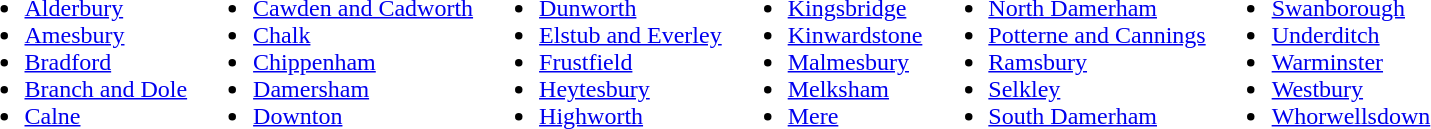<table>
<tr>
<td valign="top"><br><ul><li><a href='#'>Alderbury</a></li><li><a href='#'>Amesbury</a></li><li><a href='#'>Bradford</a></li><li><a href='#'>Branch and Dole</a></li><li><a href='#'>Calne</a></li></ul></td>
<td valign="top"><br><ul><li><a href='#'>Cawden and Cadworth</a></li><li><a href='#'>Chalk</a></li><li><a href='#'>Chippenham</a></li><li><a href='#'>Damersham</a></li><li><a href='#'>Downton</a></li></ul></td>
<td valign="top"><br><ul><li><a href='#'>Dunworth</a></li><li><a href='#'>Elstub and Everley</a></li><li><a href='#'>Frustfield</a></li><li><a href='#'>Heytesbury</a></li><li><a href='#'>Highworth</a></li></ul></td>
<td valign="top"><br><ul><li><a href='#'>Kingsbridge</a></li><li><a href='#'>Kinwardstone</a></li><li><a href='#'>Malmesbury</a></li><li><a href='#'>Melksham</a></li><li><a href='#'>Mere</a></li></ul></td>
<td valign="top"><br><ul><li><a href='#'>North Damerham</a></li><li><a href='#'>Potterne and Cannings</a></li><li><a href='#'>Ramsbury</a></li><li><a href='#'>Selkley</a></li><li><a href='#'>South Damerham</a></li></ul></td>
<td valign="top"><br><ul><li><a href='#'>Swanborough</a></li><li><a href='#'>Underditch</a></li><li><a href='#'>Warminster</a></li><li><a href='#'>Westbury</a></li><li><a href='#'>Whorwellsdown</a></li></ul></td>
</tr>
</table>
